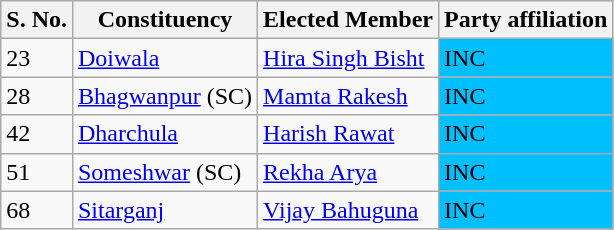<table class="wikitable sortable">
<tr style="background:#E9E9E9;">
<th>S. No.</th>
<th>Constituency</th>
<th>Elected Member</th>
<th>Party affiliation</th>
</tr>
<tr>
<td>23</td>
<td><a href='#'>Doiwala</a></td>
<td><a href='#'>Hira Singh Bisht</a></td>
<td bgcolor=#00BFFF>INC</td>
</tr>
<tr>
<td>28</td>
<td><a href='#'>Bhagwanpur</a> (SC)</td>
<td><a href='#'>Mamta Rakesh</a></td>
<td bgcolor=#00BFFF>INC</td>
</tr>
<tr>
<td>42</td>
<td><a href='#'>Dharchula</a></td>
<td><a href='#'>Harish Rawat</a></td>
<td bgcolor=#00BFFF>INC</td>
</tr>
<tr>
<td>51</td>
<td><a href='#'>Someshwar</a> (SC)</td>
<td><a href='#'>Rekha Arya</a></td>
<td bgcolor=#00BFFF>INC</td>
</tr>
<tr>
<td>68</td>
<td><a href='#'>Sitarganj</a></td>
<td><a href='#'>Vijay Bahuguna</a></td>
<td bgcolor=#00BFFF>INC</td>
</tr>
</table>
